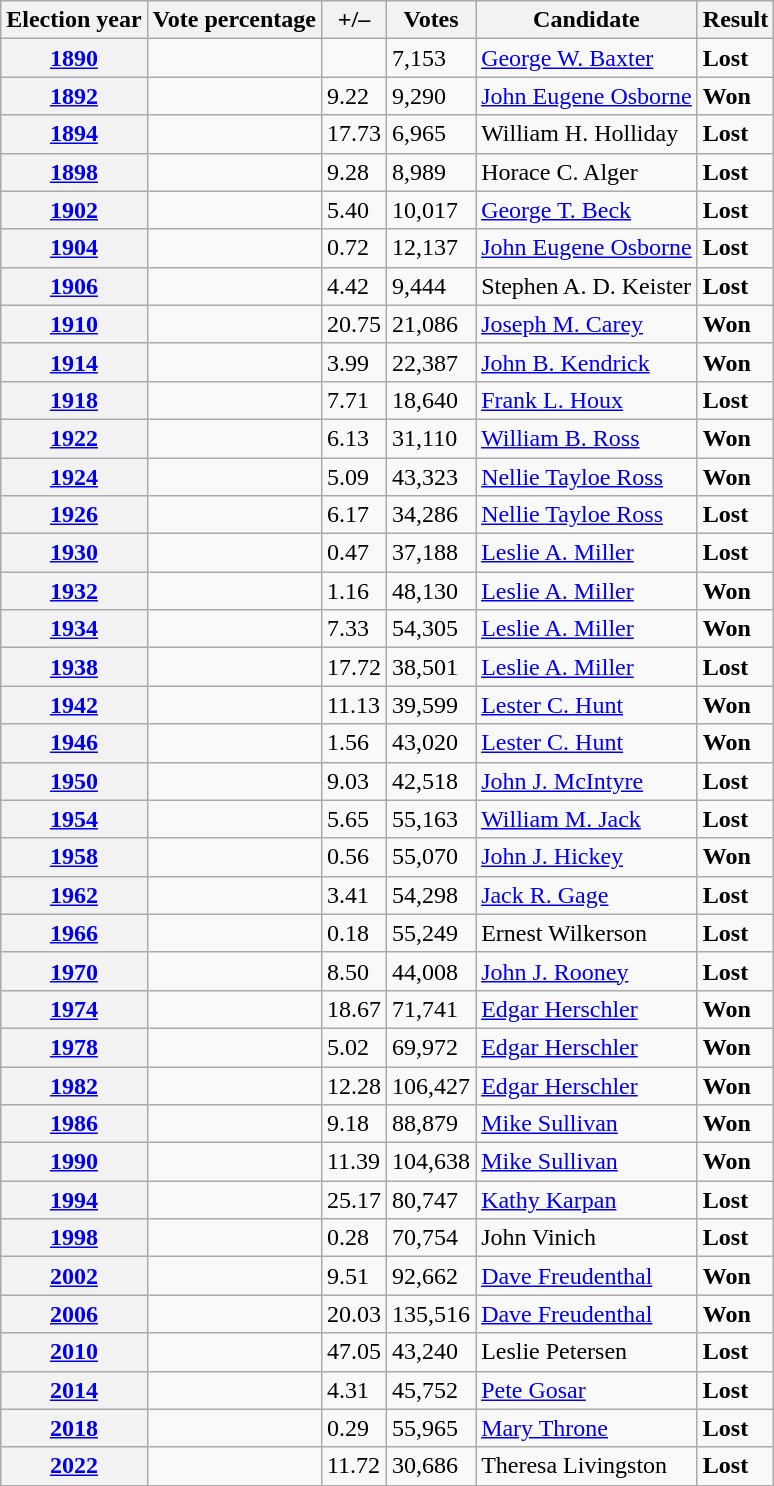<table class=wikitable>
<tr>
<th>Election year</th>
<th>Vote percentage</th>
<th>+/–</th>
<th>Votes</th>
<th>Candidate</th>
<th>Result</th>
</tr>
<tr>
<th><a href='#'>1890</a></th>
<td></td>
<td></td>
<td>7,153</td>
<td><a href='#'>George W. Baxter</a></td>
<td><strong>Lost</strong></td>
</tr>
<tr>
<th><a href='#'>1892</a></th>
<td></td>
<td> 9.22</td>
<td>9,290</td>
<td><a href='#'>John Eugene Osborne</a></td>
<td><strong>Won</strong></td>
</tr>
<tr>
<th><a href='#'>1894</a></th>
<td></td>
<td> 17.73</td>
<td>6,965</td>
<td>William H. Holliday</td>
<td><strong>Lost</strong></td>
</tr>
<tr>
<th><a href='#'>1898</a></th>
<td></td>
<td> 9.28</td>
<td>8,989</td>
<td>Horace C. Alger</td>
<td><strong>Lost</strong></td>
</tr>
<tr>
<th><a href='#'>1902</a></th>
<td></td>
<td> 5.40</td>
<td>10,017</td>
<td><a href='#'>George T. Beck</a></td>
<td><strong>Lost</strong></td>
</tr>
<tr>
<th><a href='#'>1904</a></th>
<td></td>
<td> 0.72</td>
<td>12,137</td>
<td><a href='#'>John Eugene Osborne</a></td>
<td><strong>Lost</strong></td>
</tr>
<tr>
<th><a href='#'>1906</a></th>
<td></td>
<td> 4.42</td>
<td>9,444</td>
<td>Stephen A. D. Keister</td>
<td><strong>Lost</strong></td>
</tr>
<tr>
<th><a href='#'>1910</a></th>
<td></td>
<td> 20.75</td>
<td>21,086</td>
<td><a href='#'>Joseph M. Carey</a></td>
<td><strong>Won</strong></td>
</tr>
<tr>
<th><a href='#'>1914</a></th>
<td></td>
<td> 3.99</td>
<td>22,387</td>
<td><a href='#'>John B. Kendrick</a></td>
<td><strong>Won</strong></td>
</tr>
<tr>
<th><a href='#'>1918</a></th>
<td></td>
<td> 7.71</td>
<td>18,640</td>
<td><a href='#'>Frank L. Houx</a></td>
<td><strong>Lost</strong></td>
</tr>
<tr>
<th><a href='#'>1922</a></th>
<td></td>
<td> 6.13</td>
<td>31,110</td>
<td><a href='#'>William B. Ross</a></td>
<td><strong>Won</strong></td>
</tr>
<tr>
<th><a href='#'>1924</a></th>
<td></td>
<td> 5.09</td>
<td>43,323</td>
<td><a href='#'>Nellie Tayloe Ross</a></td>
<td><strong>Won</strong></td>
</tr>
<tr>
<th><a href='#'>1926</a></th>
<td></td>
<td> 6.17</td>
<td>34,286</td>
<td><a href='#'>Nellie Tayloe Ross</a></td>
<td><strong>Lost</strong></td>
</tr>
<tr>
<th><a href='#'>1930</a></th>
<td></td>
<td> 0.47</td>
<td>37,188</td>
<td><a href='#'>Leslie A. Miller</a></td>
<td><strong>Lost</strong></td>
</tr>
<tr>
<th><a href='#'>1932</a></th>
<td></td>
<td> 1.16</td>
<td>48,130</td>
<td><a href='#'>Leslie A. Miller</a></td>
<td><strong>Won</strong></td>
</tr>
<tr>
<th><a href='#'>1934</a></th>
<td></td>
<td> 7.33</td>
<td>54,305</td>
<td><a href='#'>Leslie A. Miller</a></td>
<td><strong>Won</strong></td>
</tr>
<tr>
<th><a href='#'>1938</a></th>
<td></td>
<td> 17.72</td>
<td>38,501</td>
<td><a href='#'>Leslie A. Miller</a></td>
<td><strong>Lost</strong></td>
</tr>
<tr>
<th><a href='#'>1942</a></th>
<td></td>
<td> 11.13</td>
<td>39,599</td>
<td><a href='#'>Lester C. Hunt</a></td>
<td><strong>Won</strong></td>
</tr>
<tr>
<th><a href='#'>1946</a></th>
<td></td>
<td> 1.56</td>
<td>43,020</td>
<td><a href='#'>Lester C. Hunt</a></td>
<td><strong>Won</strong></td>
</tr>
<tr>
<th><a href='#'>1950</a></th>
<td></td>
<td> 9.03</td>
<td>42,518</td>
<td><a href='#'>John J. McIntyre</a></td>
<td><strong>Lost</strong></td>
</tr>
<tr>
<th><a href='#'>1954</a></th>
<td></td>
<td> 5.65</td>
<td>55,163</td>
<td><a href='#'>William M. Jack</a></td>
<td><strong>Lost</strong></td>
</tr>
<tr>
<th><a href='#'>1958</a></th>
<td></td>
<td> 0.56</td>
<td>55,070</td>
<td><a href='#'>John J. Hickey</a></td>
<td><strong>Won</strong></td>
</tr>
<tr>
<th><a href='#'>1962</a></th>
<td></td>
<td> 3.41</td>
<td>54,298</td>
<td><a href='#'>Jack R. Gage</a></td>
<td><strong>Lost</strong></td>
</tr>
<tr>
<th><a href='#'>1966</a></th>
<td></td>
<td> 0.18</td>
<td>55,249</td>
<td>Ernest Wilkerson</td>
<td><strong>Lost</strong></td>
</tr>
<tr>
<th><a href='#'>1970</a></th>
<td></td>
<td> 8.50</td>
<td>44,008</td>
<td><a href='#'>John J. Rooney</a></td>
<td><strong>Lost</strong></td>
</tr>
<tr>
<th><a href='#'>1974</a></th>
<td></td>
<td> 18.67</td>
<td>71,741</td>
<td><a href='#'>Edgar Herschler</a></td>
<td><strong>Won</strong></td>
</tr>
<tr>
<th><a href='#'>1978</a></th>
<td></td>
<td> 5.02</td>
<td>69,972</td>
<td><a href='#'>Edgar Herschler</a></td>
<td><strong>Won</strong></td>
</tr>
<tr>
<th><a href='#'>1982</a></th>
<td></td>
<td> 12.28</td>
<td>106,427</td>
<td><a href='#'>Edgar Herschler</a></td>
<td><strong>Won</strong></td>
</tr>
<tr>
<th><a href='#'>1986</a></th>
<td></td>
<td> 9.18</td>
<td>88,879</td>
<td><a href='#'>Mike Sullivan</a></td>
<td><strong>Won</strong></td>
</tr>
<tr>
<th><a href='#'>1990</a></th>
<td></td>
<td> 11.39</td>
<td>104,638</td>
<td><a href='#'>Mike Sullivan</a></td>
<td><strong>Won</strong></td>
</tr>
<tr>
<th><a href='#'>1994</a></th>
<td></td>
<td> 25.17</td>
<td>80,747</td>
<td><a href='#'>Kathy Karpan</a></td>
<td><strong>Lost</strong></td>
</tr>
<tr>
<th><a href='#'>1998</a></th>
<td></td>
<td> 0.28</td>
<td>70,754</td>
<td>John Vinich</td>
<td><strong>Lost</strong></td>
</tr>
<tr>
<th><a href='#'>2002</a></th>
<td></td>
<td> 9.51</td>
<td>92,662</td>
<td><a href='#'>Dave Freudenthal</a></td>
<td><strong>Won</strong></td>
</tr>
<tr>
<th><a href='#'>2006</a></th>
<td></td>
<td> 20.03</td>
<td>135,516</td>
<td><a href='#'>Dave Freudenthal</a></td>
<td><strong>Won</strong></td>
</tr>
<tr>
<th><a href='#'>2010</a></th>
<td></td>
<td> 47.05</td>
<td>43,240</td>
<td>Leslie Petersen</td>
<td><strong>Lost</strong></td>
</tr>
<tr>
<th><a href='#'>2014</a></th>
<td></td>
<td> 4.31</td>
<td>45,752</td>
<td><a href='#'>Pete Gosar</a></td>
<td><strong>Lost</strong></td>
</tr>
<tr>
<th><a href='#'>2018</a></th>
<td></td>
<td> 0.29</td>
<td>55,965</td>
<td><a href='#'>Mary Throne</a></td>
<td><strong>Lost</strong></td>
</tr>
<tr>
<th><a href='#'>2022</a></th>
<td></td>
<td> 11.72</td>
<td>30,686</td>
<td>Theresa Livingston</td>
<td><strong>Lost</strong></td>
</tr>
</table>
